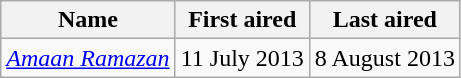<table class="wikitable">
<tr>
<th>Name</th>
<th>First aired</th>
<th>Last aired</th>
</tr>
<tr>
<td><em><a href='#'>Amaan Ramazan</a></em></td>
<td>11 July 2013</td>
<td>8 August 2013</td>
</tr>
</table>
